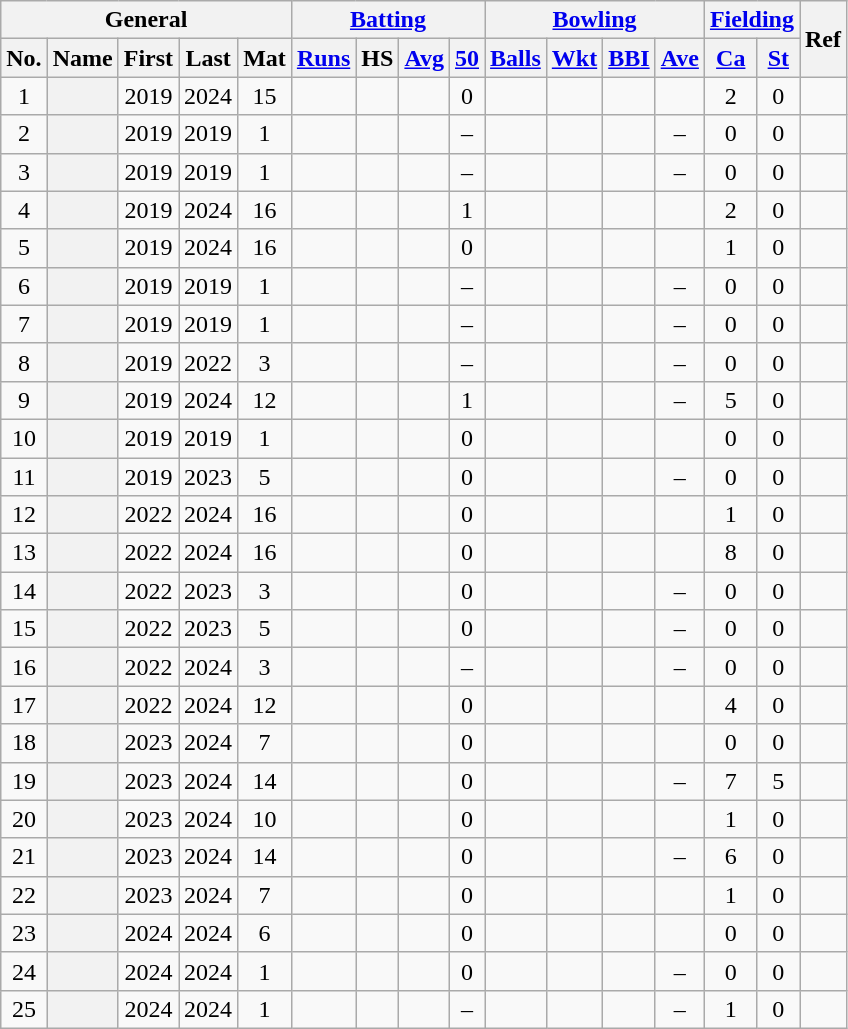<table class="wikitable plainrowheaders sortable" style="text-align:center; font-size:100%">
<tr align="center">
<th scope="col" colspan=5 class="unsortable">General</th>
<th scope="col" colspan=4 class="unsortable"><a href='#'>Batting</a></th>
<th scope="col" colspan=4 class="unsortable"><a href='#'>Bowling</a></th>
<th scope="col" colspan=2 class="unsortable"><a href='#'>Fielding</a></th>
<th scope="col" rowspan=2 class="unsortable">Ref</th>
</tr>
<tr align="center">
<th scope="col">No.</th>
<th scope="col">Name</th>
<th scope="col">First</th>
<th scope="col">Last</th>
<th scope="col">Mat</th>
<th scope="col"><a href='#'>Runs</a></th>
<th scope="col">HS</th>
<th scope="col"><a href='#'>Avg</a></th>
<th scope="col"><a href='#'>50</a></th>
<th scope="col"><a href='#'>Balls</a></th>
<th scope="col"><a href='#'>Wkt</a></th>
<th scope="col"><a href='#'>BBI</a></th>
<th scope="col"><a href='#'>Ave</a></th>
<th scope="col"><a href='#'>Ca</a></th>
<th scope="col"><a href='#'>St</a></th>
</tr>
<tr align="center">
<td>1</td>
<th scope="row"></th>
<td>2019</td>
<td>2024</td>
<td>15</td>
<td></td>
<td></td>
<td></td>
<td>0</td>
<td></td>
<td></td>
<td></td>
<td></td>
<td>2</td>
<td>0</td>
<td></td>
</tr>
<tr align="center">
<td>2</td>
<th scope="row"></th>
<td>2019</td>
<td>2019</td>
<td>1</td>
<td></td>
<td></td>
<td></td>
<td>–</td>
<td></td>
<td></td>
<td></td>
<td>–</td>
<td>0</td>
<td>0</td>
<td></td>
</tr>
<tr align="center">
<td>3</td>
<th scope="row"></th>
<td>2019</td>
<td>2019</td>
<td>1</td>
<td></td>
<td></td>
<td></td>
<td>–</td>
<td></td>
<td></td>
<td></td>
<td>–</td>
<td>0</td>
<td>0</td>
<td></td>
</tr>
<tr align="center">
<td>4</td>
<th scope="row"></th>
<td>2019</td>
<td>2024</td>
<td>16</td>
<td></td>
<td></td>
<td></td>
<td>1</td>
<td></td>
<td></td>
<td></td>
<td></td>
<td>2</td>
<td>0</td>
<td></td>
</tr>
<tr align="center">
<td>5</td>
<th scope="row"></th>
<td>2019</td>
<td>2024</td>
<td>16</td>
<td></td>
<td></td>
<td></td>
<td>0</td>
<td></td>
<td></td>
<td></td>
<td></td>
<td>1</td>
<td>0</td>
<td></td>
</tr>
<tr align="center">
<td>6</td>
<th scope="row"></th>
<td>2019</td>
<td>2019</td>
<td>1</td>
<td></td>
<td></td>
<td></td>
<td>–</td>
<td></td>
<td></td>
<td></td>
<td>–</td>
<td>0</td>
<td>0</td>
<td></td>
</tr>
<tr align="center">
<td>7</td>
<th scope="row"></th>
<td>2019</td>
<td>2019</td>
<td>1</td>
<td></td>
<td></td>
<td></td>
<td>–</td>
<td></td>
<td></td>
<td></td>
<td>–</td>
<td>0</td>
<td>0</td>
<td></td>
</tr>
<tr align="center">
<td>8</td>
<th scope="row"></th>
<td>2019</td>
<td>2022</td>
<td>3</td>
<td></td>
<td></td>
<td></td>
<td>–</td>
<td></td>
<td></td>
<td></td>
<td>–</td>
<td>0</td>
<td>0</td>
<td></td>
</tr>
<tr align="center">
<td>9</td>
<th scope="row"></th>
<td>2019</td>
<td>2024</td>
<td>12</td>
<td></td>
<td></td>
<td></td>
<td>1</td>
<td></td>
<td></td>
<td></td>
<td>–</td>
<td>5</td>
<td>0</td>
<td></td>
</tr>
<tr align="center">
<td>10</td>
<th scope="row"></th>
<td>2019</td>
<td>2019</td>
<td>1</td>
<td></td>
<td></td>
<td></td>
<td>0</td>
<td></td>
<td></td>
<td></td>
<td></td>
<td>0</td>
<td>0</td>
<td></td>
</tr>
<tr align="center">
<td>11</td>
<th scope="row"></th>
<td>2019</td>
<td>2023</td>
<td>5</td>
<td></td>
<td></td>
<td></td>
<td>0</td>
<td></td>
<td></td>
<td></td>
<td>–</td>
<td>0</td>
<td>0</td>
<td></td>
</tr>
<tr align="center">
<td>12</td>
<th scope="row"></th>
<td>2022</td>
<td>2024</td>
<td>16</td>
<td></td>
<td></td>
<td></td>
<td>0</td>
<td></td>
<td></td>
<td></td>
<td></td>
<td>1</td>
<td>0</td>
<td></td>
</tr>
<tr align="center">
<td>13</td>
<th scope="row"></th>
<td>2022</td>
<td>2024</td>
<td>16</td>
<td></td>
<td></td>
<td></td>
<td>0</td>
<td></td>
<td></td>
<td></td>
<td></td>
<td>8</td>
<td>0</td>
<td></td>
</tr>
<tr align="center">
<td>14</td>
<th scope="row"></th>
<td>2022</td>
<td>2023</td>
<td>3</td>
<td></td>
<td></td>
<td></td>
<td>0</td>
<td></td>
<td></td>
<td></td>
<td>–</td>
<td>0</td>
<td>0</td>
<td></td>
</tr>
<tr align="center">
<td>15</td>
<th scope="row"></th>
<td>2022</td>
<td>2023</td>
<td>5</td>
<td></td>
<td></td>
<td></td>
<td>0</td>
<td></td>
<td></td>
<td></td>
<td>–</td>
<td>0</td>
<td>0</td>
<td></td>
</tr>
<tr align="center">
<td>16</td>
<th scope="row"></th>
<td>2022</td>
<td>2024</td>
<td>3</td>
<td></td>
<td></td>
<td></td>
<td>–</td>
<td></td>
<td></td>
<td></td>
<td>–</td>
<td>0</td>
<td>0</td>
<td></td>
</tr>
<tr align="center">
<td>17</td>
<th scope="row"></th>
<td>2022</td>
<td>2024</td>
<td>12</td>
<td></td>
<td></td>
<td></td>
<td>0</td>
<td></td>
<td></td>
<td></td>
<td></td>
<td>4</td>
<td>0</td>
<td></td>
</tr>
<tr align="center">
<td>18</td>
<th scope="row"></th>
<td>2023</td>
<td>2024</td>
<td>7</td>
<td></td>
<td></td>
<td></td>
<td>0</td>
<td></td>
<td></td>
<td></td>
<td></td>
<td>0</td>
<td>0</td>
<td></td>
</tr>
<tr align="center">
<td>19</td>
<th scope="row"></th>
<td>2023</td>
<td>2024</td>
<td>14</td>
<td></td>
<td></td>
<td></td>
<td>0</td>
<td></td>
<td></td>
<td></td>
<td>–</td>
<td>7</td>
<td>5</td>
<td></td>
</tr>
<tr align="center">
<td>20</td>
<th scope="row"></th>
<td>2023</td>
<td>2024</td>
<td>10</td>
<td></td>
<td></td>
<td></td>
<td>0</td>
<td></td>
<td></td>
<td></td>
<td></td>
<td>1</td>
<td>0</td>
<td></td>
</tr>
<tr align="center">
<td>21</td>
<th scope="row"></th>
<td>2023</td>
<td>2024</td>
<td>14</td>
<td></td>
<td></td>
<td></td>
<td>0</td>
<td></td>
<td></td>
<td></td>
<td>–</td>
<td>6</td>
<td>0</td>
<td></td>
</tr>
<tr align="center">
<td>22</td>
<th scope="row"></th>
<td>2023</td>
<td>2024</td>
<td>7</td>
<td></td>
<td></td>
<td></td>
<td>0</td>
<td></td>
<td></td>
<td></td>
<td></td>
<td>1</td>
<td>0</td>
<td></td>
</tr>
<tr align="center">
<td>23</td>
<th scope="row"></th>
<td>2024</td>
<td>2024</td>
<td>6</td>
<td></td>
<td></td>
<td></td>
<td>0</td>
<td></td>
<td></td>
<td></td>
<td></td>
<td>0</td>
<td>0</td>
<td></td>
</tr>
<tr align="center">
<td>24</td>
<th scope="row"></th>
<td>2024</td>
<td>2024</td>
<td>1</td>
<td></td>
<td></td>
<td></td>
<td>0</td>
<td></td>
<td></td>
<td></td>
<td>–</td>
<td>0</td>
<td>0</td>
<td></td>
</tr>
<tr align="center">
<td>25</td>
<th scope="row"></th>
<td>2024</td>
<td>2024</td>
<td>1</td>
<td></td>
<td></td>
<td></td>
<td>–</td>
<td></td>
<td></td>
<td></td>
<td>–</td>
<td>1</td>
<td>0</td>
<td></td>
</tr>
</table>
